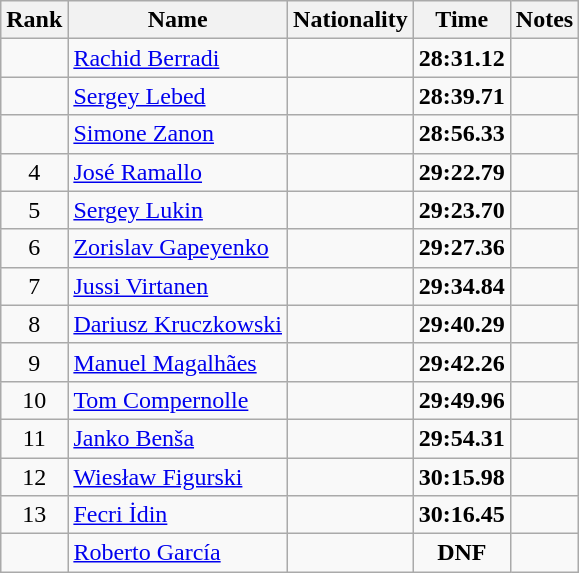<table class="wikitable sortable" style="text-align:center">
<tr>
<th>Rank</th>
<th>Name</th>
<th>Nationality</th>
<th>Time</th>
<th>Notes</th>
</tr>
<tr>
<td></td>
<td align=left><a href='#'>Rachid Berradi</a></td>
<td align=left></td>
<td><strong>28:31.12</strong></td>
<td></td>
</tr>
<tr>
<td></td>
<td align=left><a href='#'>Sergey Lebed</a></td>
<td align=left></td>
<td><strong>28:39.71</strong></td>
<td></td>
</tr>
<tr>
<td></td>
<td align=left><a href='#'>Simone Zanon</a></td>
<td align=left></td>
<td><strong>28:56.33</strong></td>
<td></td>
</tr>
<tr>
<td>4</td>
<td align=left><a href='#'>José Ramallo</a></td>
<td align=left></td>
<td><strong>29:22.79</strong></td>
<td></td>
</tr>
<tr>
<td>5</td>
<td align=left><a href='#'>Sergey Lukin</a></td>
<td align=left></td>
<td><strong>29:23.70</strong></td>
<td></td>
</tr>
<tr>
<td>6</td>
<td align=left><a href='#'>Zorislav Gapeyenko</a></td>
<td align=left></td>
<td><strong>29:27.36</strong></td>
<td></td>
</tr>
<tr>
<td>7</td>
<td align=left><a href='#'>Jussi Virtanen</a></td>
<td align=left></td>
<td><strong>29:34.84</strong></td>
<td></td>
</tr>
<tr>
<td>8</td>
<td align=left><a href='#'>Dariusz Kruczkowski</a></td>
<td align=left></td>
<td><strong>29:40.29</strong></td>
<td></td>
</tr>
<tr>
<td>9</td>
<td align=left><a href='#'>Manuel Magalhães</a></td>
<td align=left></td>
<td><strong>29:42.26</strong></td>
<td></td>
</tr>
<tr>
<td>10</td>
<td align=left><a href='#'>Tom Compernolle</a></td>
<td align=left></td>
<td><strong>29:49.96</strong></td>
<td></td>
</tr>
<tr>
<td>11</td>
<td align=left><a href='#'>Janko Benša</a></td>
<td align=left></td>
<td><strong>29:54.31</strong></td>
<td></td>
</tr>
<tr>
<td>12</td>
<td align=left><a href='#'>Wiesław Figurski</a></td>
<td align=left></td>
<td><strong>30:15.98</strong></td>
<td></td>
</tr>
<tr>
<td>13</td>
<td align=left><a href='#'>Fecri İdin</a></td>
<td align=left></td>
<td><strong>30:16.45</strong></td>
<td></td>
</tr>
<tr>
<td></td>
<td align=left><a href='#'>Roberto García</a></td>
<td align=left></td>
<td><strong>DNF</strong></td>
<td></td>
</tr>
</table>
